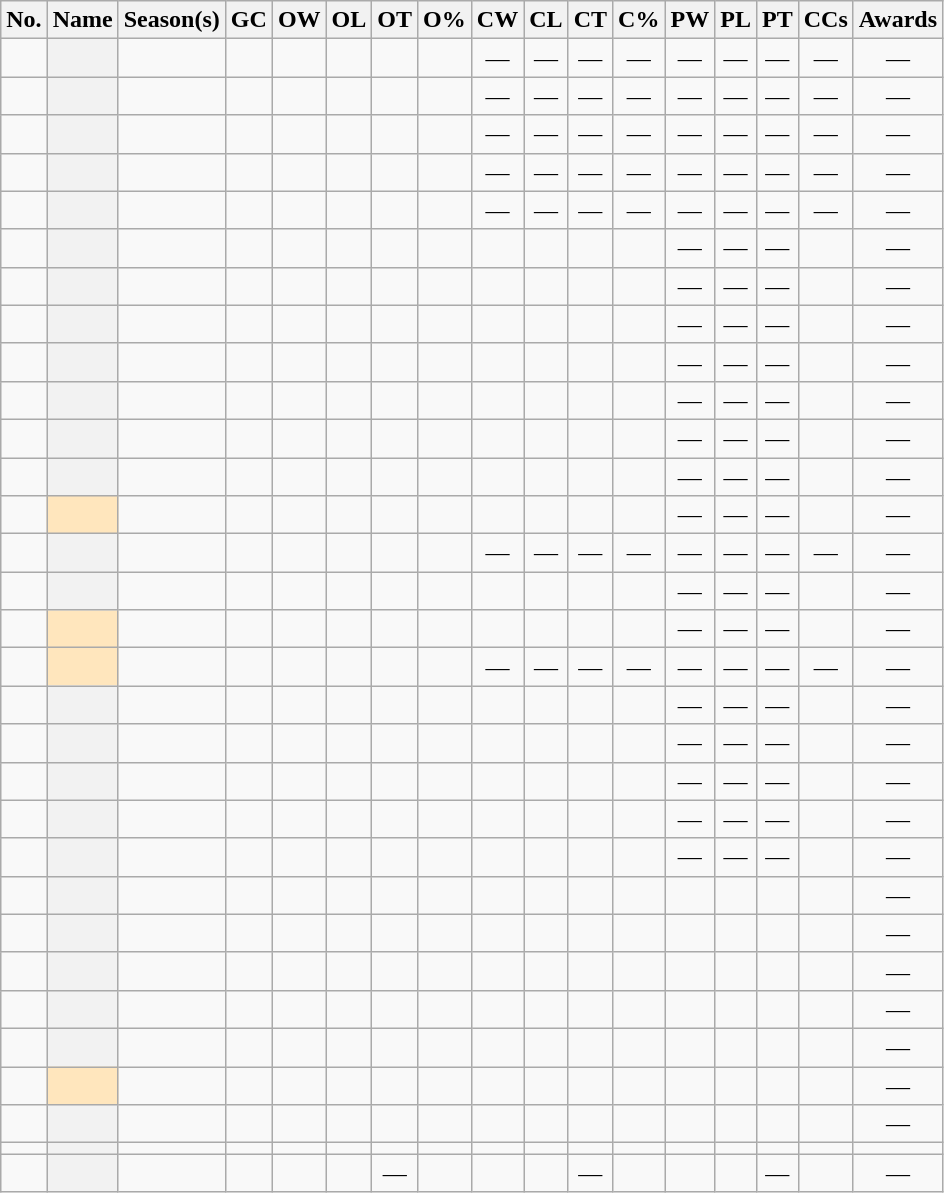<table class="wikitable sortable" style="text-align:center;">
<tr>
<th scope="col" class="unsortable">No.</th>
<th scope="col">Name</th>
<th scope="col">Season(s)</th>
<th scope="col">GC</th>
<th scope="col">OW</th>
<th scope="col">OL</th>
<th scope="col">OT</th>
<th scope="col">O%</th>
<th scope="col">CW</th>
<th scope="col">CL</th>
<th scope="col">CT</th>
<th scope="col">C%</th>
<th scope="col">PW</th>
<th scope="col">PL</th>
<th scope="col">PT</th>
<th scope="col">CCs</th>
<th scope="col" class="unsortable">Awards</th>
</tr>
<tr>
<td></td>
<th scope="row"></th>
<td></td>
<td></td>
<td></td>
<td></td>
<td></td>
<td></td>
<td>—</td>
<td>—</td>
<td>—</td>
<td>—</td>
<td>—</td>
<td>—</td>
<td>—</td>
<td>—</td>
<td>—</td>
</tr>
<tr>
<td></td>
<th scope="row"></th>
<td></td>
<td></td>
<td></td>
<td></td>
<td></td>
<td></td>
<td>—</td>
<td>—</td>
<td>—</td>
<td>—</td>
<td>—</td>
<td>—</td>
<td>—</td>
<td>—</td>
<td>—</td>
</tr>
<tr>
<td></td>
<th scope="row"></th>
<td></td>
<td></td>
<td></td>
<td></td>
<td></td>
<td></td>
<td>—</td>
<td>—</td>
<td>—</td>
<td>—</td>
<td>—</td>
<td>—</td>
<td>—</td>
<td>—</td>
<td>—</td>
</tr>
<tr>
<td></td>
<th scope="row"></th>
<td></td>
<td></td>
<td></td>
<td></td>
<td></td>
<td></td>
<td>—</td>
<td>—</td>
<td>—</td>
<td>—</td>
<td>—</td>
<td>—</td>
<td>—</td>
<td>—</td>
<td>—</td>
</tr>
<tr>
<td></td>
<th scope="row"></th>
<td></td>
<td></td>
<td></td>
<td></td>
<td></td>
<td></td>
<td>—</td>
<td>—</td>
<td>—</td>
<td>—</td>
<td>—</td>
<td>—</td>
<td>—</td>
<td>—</td>
<td>—</td>
</tr>
<tr>
<td></td>
<th scope="row"></th>
<td></td>
<td></td>
<td></td>
<td></td>
<td></td>
<td></td>
<td></td>
<td></td>
<td></td>
<td></td>
<td>—</td>
<td>—</td>
<td>—</td>
<td></td>
<td>—</td>
</tr>
<tr>
<td></td>
<th scope="row"></th>
<td></td>
<td></td>
<td></td>
<td></td>
<td></td>
<td></td>
<td></td>
<td></td>
<td></td>
<td></td>
<td>—</td>
<td>—</td>
<td>—</td>
<td></td>
<td>—</td>
</tr>
<tr>
<td></td>
<th scope="row"></th>
<td></td>
<td></td>
<td></td>
<td></td>
<td></td>
<td></td>
<td></td>
<td></td>
<td></td>
<td></td>
<td>—</td>
<td>—</td>
<td>—</td>
<td></td>
<td>—</td>
</tr>
<tr>
<td></td>
<th scope="row"></th>
<td></td>
<td></td>
<td></td>
<td></td>
<td></td>
<td></td>
<td></td>
<td></td>
<td></td>
<td></td>
<td>—</td>
<td>—</td>
<td>—</td>
<td></td>
<td>—</td>
</tr>
<tr>
<td></td>
<th scope="row"></th>
<td></td>
<td></td>
<td></td>
<td></td>
<td></td>
<td></td>
<td></td>
<td></td>
<td></td>
<td></td>
<td>—</td>
<td>—</td>
<td>—</td>
<td></td>
<td>—</td>
</tr>
<tr>
<td></td>
<th scope="row"></th>
<td></td>
<td></td>
<td></td>
<td></td>
<td></td>
<td></td>
<td></td>
<td></td>
<td></td>
<td></td>
<td>—</td>
<td>—</td>
<td>—</td>
<td></td>
<td>—</td>
</tr>
<tr>
<td></td>
<th scope="row"></th>
<td></td>
<td></td>
<td></td>
<td></td>
<td></td>
<td></td>
<td></td>
<td></td>
<td></td>
<td></td>
<td>—</td>
<td>—</td>
<td>—</td>
<td></td>
<td>—</td>
</tr>
<tr>
<td></td>
<td scope="row" align="center" bgcolor=#FFE6BD><strong></strong><sup></sup></td>
<td></td>
<td></td>
<td></td>
<td></td>
<td></td>
<td></td>
<td></td>
<td></td>
<td></td>
<td></td>
<td>—</td>
<td>—</td>
<td>—</td>
<td></td>
<td>—</td>
</tr>
<tr>
<td></td>
<th scope="row"></th>
<td></td>
<td></td>
<td></td>
<td></td>
<td></td>
<td></td>
<td>—</td>
<td>—</td>
<td>—</td>
<td>—</td>
<td>—</td>
<td>—</td>
<td>—</td>
<td>—</td>
<td>—</td>
</tr>
<tr>
<td></td>
<th scope="row"></th>
<td></td>
<td></td>
<td></td>
<td></td>
<td></td>
<td></td>
<td></td>
<td></td>
<td></td>
<td></td>
<td>—</td>
<td>—</td>
<td>—</td>
<td></td>
<td>—</td>
</tr>
<tr>
<td></td>
<td scope="row" align="center" bgcolor=#FFE6BD><strong></strong><sup></sup></td>
<td></td>
<td></td>
<td></td>
<td></td>
<td></td>
<td></td>
<td></td>
<td></td>
<td></td>
<td></td>
<td>—</td>
<td>—</td>
<td>—</td>
<td></td>
<td>—</td>
</tr>
<tr>
<td></td>
<td scope="row" align="center" bgcolor=#FFE6BD><strong></strong><sup></sup></td>
<td></td>
<td></td>
<td></td>
<td></td>
<td></td>
<td></td>
<td>—</td>
<td>—</td>
<td>—</td>
<td>—</td>
<td>—</td>
<td>—</td>
<td>—</td>
<td>—</td>
<td>—</td>
</tr>
<tr>
<td></td>
<th scope="row"></th>
<td></td>
<td></td>
<td></td>
<td></td>
<td></td>
<td></td>
<td></td>
<td></td>
<td></td>
<td></td>
<td>—</td>
<td>—</td>
<td>—</td>
<td></td>
<td>—</td>
</tr>
<tr>
<td></td>
<th scope="row"></th>
<td></td>
<td></td>
<td></td>
<td></td>
<td></td>
<td></td>
<td></td>
<td></td>
<td></td>
<td></td>
<td>—</td>
<td>—</td>
<td>—</td>
<td></td>
<td>—</td>
</tr>
<tr>
<td></td>
<th scope="row"></th>
<td></td>
<td></td>
<td></td>
<td></td>
<td></td>
<td></td>
<td></td>
<td></td>
<td></td>
<td></td>
<td>—</td>
<td>—</td>
<td>—</td>
<td></td>
<td>—</td>
</tr>
<tr>
<td></td>
<th scope="row"></th>
<td></td>
<td></td>
<td></td>
<td></td>
<td></td>
<td></td>
<td></td>
<td></td>
<td></td>
<td></td>
<td>—</td>
<td>—</td>
<td>—</td>
<td></td>
<td>—</td>
</tr>
<tr>
<td></td>
<th scope="row"></th>
<td></td>
<td></td>
<td></td>
<td></td>
<td></td>
<td></td>
<td></td>
<td></td>
<td></td>
<td></td>
<td>—</td>
<td>—</td>
<td>—</td>
<td></td>
<td>—</td>
</tr>
<tr>
<td></td>
<th scope="row"></th>
<td></td>
<td></td>
<td></td>
<td></td>
<td></td>
<td></td>
<td></td>
<td></td>
<td></td>
<td></td>
<td></td>
<td></td>
<td></td>
<td></td>
<td>—</td>
</tr>
<tr>
<td></td>
<th scope="row"></th>
<td></td>
<td></td>
<td></td>
<td></td>
<td></td>
<td></td>
<td></td>
<td></td>
<td></td>
<td></td>
<td></td>
<td></td>
<td></td>
<td></td>
<td>—</td>
</tr>
<tr>
<td></td>
<th scope="row"></th>
<td></td>
<td></td>
<td></td>
<td></td>
<td></td>
<td></td>
<td></td>
<td></td>
<td></td>
<td></td>
<td></td>
<td></td>
<td></td>
<td></td>
<td>—</td>
</tr>
<tr>
<td></td>
<th scope="row"></th>
<td></td>
<td></td>
<td></td>
<td></td>
<td></td>
<td></td>
<td></td>
<td></td>
<td></td>
<td></td>
<td></td>
<td></td>
<td></td>
<td></td>
<td>—</td>
</tr>
<tr>
<td></td>
<th scope="row"></th>
<td></td>
<td></td>
<td></td>
<td></td>
<td></td>
<td></td>
<td></td>
<td></td>
<td></td>
<td></td>
<td></td>
<td></td>
<td></td>
<td></td>
<td>—</td>
</tr>
<tr>
<td></td>
<td scope="row" align="center" bgcolor=#FFE6BD><strong></strong><sup></sup></td>
<td></td>
<td></td>
<td></td>
<td></td>
<td></td>
<td></td>
<td></td>
<td></td>
<td></td>
<td></td>
<td></td>
<td></td>
<td></td>
<td></td>
<td>—</td>
</tr>
<tr>
<td></td>
<th scope="row"></th>
<td></td>
<td></td>
<td></td>
<td></td>
<td></td>
<td></td>
<td></td>
<td></td>
<td></td>
<td></td>
<td></td>
<td></td>
<td></td>
<td></td>
<td>—</td>
</tr>
<tr>
<td></td>
<th scope="row"></th>
<td></td>
<td></td>
<td></td>
<td></td>
<td></td>
<td></td>
<td></td>
<td></td>
<td></td>
<td></td>
<td></td>
<td></td>
<td></td>
<td></td>
<td></td>
</tr>
<tr>
<td></td>
<th scope="row"></th>
<td></td>
<td></td>
<td></td>
<td></td>
<td>—</td>
<td></td>
<td></td>
<td></td>
<td>—</td>
<td></td>
<td></td>
<td></td>
<td>—</td>
<td></td>
<td>—</td>
</tr>
</table>
